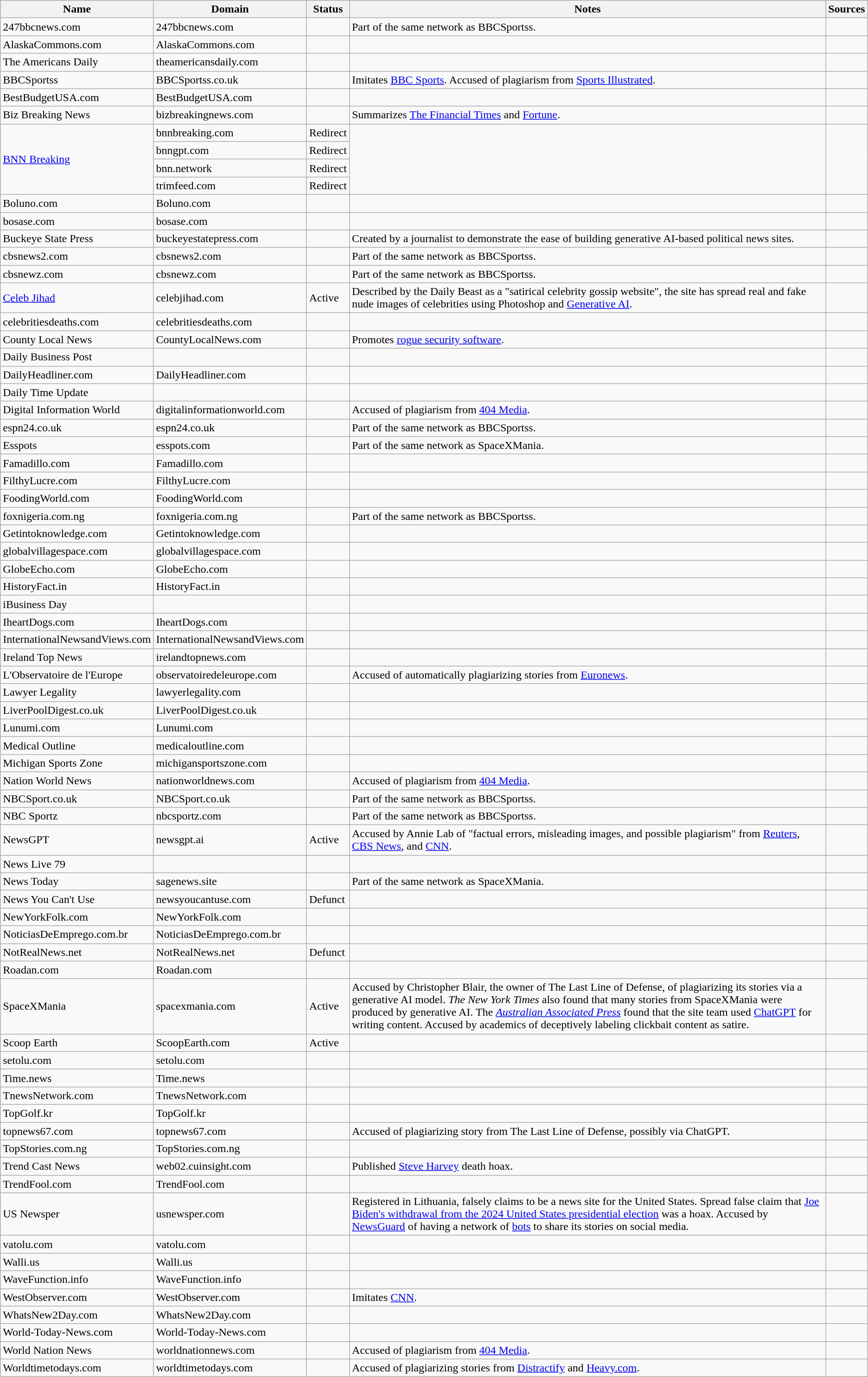<table class="wikitable sortable mw-collapsible">
<tr>
<th>Name</th>
<th>Domain</th>
<th>Status</th>
<th class="sortable">Notes</th>
<th class="unsortable">Sources</th>
</tr>
<tr>
<td>247bbcnews.com</td>
<td>247bbcnews.com</td>
<td></td>
<td>Part of the same network as BBCSportss.</td>
<td></td>
</tr>
<tr>
<td>AlaskaCommons.com</td>
<td>AlaskaCommons.com</td>
<td></td>
<td></td>
<td></td>
</tr>
<tr>
<td>The Americans Daily</td>
<td>theamericansdaily.com</td>
<td></td>
<td></td>
<td></td>
</tr>
<tr>
<td>BBCSportss</td>
<td>BBCSportss.co.uk</td>
<td></td>
<td>Imitates <a href='#'>BBC Sports</a>. Accused of plagiarism from <a href='#'>Sports Illustrated</a>.</td>
<td></td>
</tr>
<tr>
<td>BestBudgetUSA.com</td>
<td>BestBudgetUSA.com</td>
<td></td>
<td></td>
<td></td>
</tr>
<tr>
<td>Biz Breaking News</td>
<td>bizbreakingnews.com</td>
<td></td>
<td>Summarizes <a href='#'>The Financial Times</a> and <a href='#'>Fortune</a>.</td>
<td></td>
</tr>
<tr>
<td rowspan="4"><a href='#'>BNN Breaking</a></td>
<td>bnnbreaking.com</td>
<td>Redirect</td>
<td rowspan="4"></td>
<td rowspan="4"></td>
</tr>
<tr>
<td>bnngpt.com</td>
<td>Redirect</td>
</tr>
<tr>
<td>bnn.network</td>
<td>Redirect</td>
</tr>
<tr>
<td>trimfeed.com</td>
<td>Redirect</td>
</tr>
<tr>
<td>Boluno.com</td>
<td>Boluno.com</td>
<td></td>
<td></td>
<td></td>
</tr>
<tr>
<td>bosase.com</td>
<td>bosase.com</td>
<td></td>
<td></td>
<td></td>
</tr>
<tr>
<td>Buckeye State Press</td>
<td>buckeyestatepress.com</td>
<td></td>
<td>Created by a journalist to demonstrate the ease of building generative AI-based political news sites.</td>
<td></td>
</tr>
<tr>
<td>cbsnews2.com</td>
<td>cbsnews2.com</td>
<td></td>
<td>Part of the same network as BBCSportss.</td>
<td></td>
</tr>
<tr>
<td>cbsnewz.com</td>
<td>cbsnewz.com</td>
<td></td>
<td>Part of the same network as BBCSportss.</td>
<td></td>
</tr>
<tr>
<td><a href='#'>Celeb Jihad</a></td>
<td>celebjihad.com</td>
<td>Active</td>
<td>Described by the Daily Beast as a "satirical celebrity gossip website", the site has spread real and fake nude images of celebrities using Photoshop and <a href='#'>Generative AI</a>.</td>
<td></td>
</tr>
<tr>
<td>celebritiesdeaths.com</td>
<td>celebritiesdeaths.com</td>
<td></td>
<td></td>
<td></td>
</tr>
<tr>
<td>County Local News</td>
<td>CountyLocalNews.com</td>
<td></td>
<td>Promotes <a href='#'>rogue security software</a>.</td>
<td></td>
</tr>
<tr>
<td>Daily Business Post</td>
<td></td>
<td></td>
<td></td>
<td></td>
</tr>
<tr>
<td>DailyHeadliner.com</td>
<td>DailyHeadliner.com</td>
<td></td>
<td></td>
<td></td>
</tr>
<tr>
<td>Daily Time Update</td>
<td></td>
<td></td>
<td></td>
<td></td>
</tr>
<tr>
<td>Digital Information World</td>
<td>digitalinformationworld.com</td>
<td></td>
<td>Accused of plagiarism from <a href='#'>404 Media</a>.</td>
<td></td>
</tr>
<tr>
<td>espn24.co.uk</td>
<td>espn24.co.uk</td>
<td></td>
<td>Part of the same network as BBCSportss.</td>
<td></td>
</tr>
<tr>
<td>Esspots</td>
<td>esspots.com</td>
<td></td>
<td>Part of the same network as SpaceXMania.</td>
<td></td>
</tr>
<tr>
<td>Famadillo.com</td>
<td>Famadillo.com</td>
<td></td>
<td></td>
<td></td>
</tr>
<tr>
<td>FilthyLucre.com</td>
<td>FilthyLucre.com</td>
<td></td>
<td></td>
<td></td>
</tr>
<tr>
<td>FoodingWorld.com</td>
<td>FoodingWorld.com</td>
<td></td>
<td></td>
<td></td>
</tr>
<tr>
<td>foxnigeria.com.ng</td>
<td>foxnigeria.com.ng</td>
<td></td>
<td>Part of the same network as BBCSportss.</td>
<td></td>
</tr>
<tr>
<td>Getintoknowledge.com</td>
<td>Getintoknowledge.com</td>
<td></td>
<td></td>
<td></td>
</tr>
<tr>
<td>globalvillagespace.com</td>
<td>globalvillagespace.com</td>
<td></td>
<td></td>
<td></td>
</tr>
<tr>
<td>GlobeEcho.com</td>
<td>GlobeEcho.com</td>
<td></td>
<td></td>
<td></td>
</tr>
<tr>
<td>HistoryFact.in</td>
<td>HistoryFact.in</td>
<td></td>
<td></td>
<td></td>
</tr>
<tr>
<td>iBusiness Day</td>
<td></td>
<td></td>
<td></td>
<td></td>
</tr>
<tr>
<td>IheartDogs.com</td>
<td>IheartDogs.com</td>
<td></td>
<td></td>
<td></td>
</tr>
<tr>
<td>InternationalNewsandViews.com</td>
<td>InternationalNewsandViews.com</td>
<td></td>
<td></td>
<td></td>
</tr>
<tr>
<td>Ireland Top News</td>
<td>irelandtopnews.com</td>
<td></td>
<td></td>
<td></td>
</tr>
<tr>
<td>L'Observatoire de l'Europe</td>
<td>observatoiredeleurope.com</td>
<td></td>
<td>Accused of automatically plagiarizing stories from <a href='#'>Euronews</a>.</td>
<td></td>
</tr>
<tr>
<td>Lawyer Legality</td>
<td>lawyerlegality.com</td>
<td></td>
<td></td>
<td></td>
</tr>
<tr>
<td>LiverPoolDigest.co.uk</td>
<td>LiverPoolDigest.co.uk</td>
<td></td>
<td></td>
<td></td>
</tr>
<tr>
<td>Lunumi.com</td>
<td>Lunumi.com</td>
<td></td>
<td></td>
<td></td>
</tr>
<tr>
<td>Medical Outline</td>
<td>medicaloutline.com</td>
<td></td>
<td></td>
<td></td>
</tr>
<tr>
<td>Michigan Sports Zone</td>
<td>michigansportszone.com</td>
<td></td>
<td></td>
<td></td>
</tr>
<tr>
<td>Nation World News</td>
<td>nationworldnews.com</td>
<td></td>
<td>Accused of plagiarism from <a href='#'>404 Media</a>.</td>
<td></td>
</tr>
<tr>
<td>NBCSport.co.uk</td>
<td>NBCSport.co.uk</td>
<td></td>
<td>Part of the same network as BBCSportss.</td>
<td></td>
</tr>
<tr>
<td>NBC Sportz</td>
<td>nbcsportz.com</td>
<td></td>
<td>Part of the same network as BBCSportss.</td>
<td></td>
</tr>
<tr>
<td>NewsGPT</td>
<td>newsgpt.ai</td>
<td>Active</td>
<td>Accused by Annie Lab of "factual errors, misleading images, and possible plagiarism" from <a href='#'>Reuters</a>, <a href='#'>CBS News</a>, and <a href='#'>CNN</a>.</td>
<td></td>
</tr>
<tr>
<td>News Live 79</td>
<td></td>
<td></td>
<td></td>
<td></td>
</tr>
<tr>
<td>News Today</td>
<td>sagenews.site</td>
<td></td>
<td>Part of the same network as SpaceXMania.</td>
<td></td>
</tr>
<tr>
<td>News You Can't Use</td>
<td>newsyoucantuse.com</td>
<td>Defunct</td>
<td></td>
<td></td>
</tr>
<tr>
<td>NewYorkFolk.com</td>
<td>NewYorkFolk.com</td>
<td></td>
<td></td>
<td></td>
</tr>
<tr>
<td>NoticiasDeEmprego.com.br</td>
<td>NoticiasDeEmprego.com.br</td>
<td></td>
<td></td>
<td></td>
</tr>
<tr>
<td>NotRealNews.net</td>
<td>NotRealNews.net</td>
<td>Defunct</td>
<td></td>
<td></td>
</tr>
<tr>
<td>Roadan.com</td>
<td>Roadan.com</td>
<td></td>
<td></td>
<td></td>
</tr>
<tr>
<td>SpaceXMania</td>
<td>spacexmania.com</td>
<td>Active</td>
<td>Accused by Christopher Blair, the owner of The Last Line of Defense, of plagiarizing its stories via a generative AI model. <em>The New York Times</em> also found that many stories from SpaceXMania were produced by generative AI. The <em><a href='#'>Australian Associated Press</a></em> found that the site team used <a href='#'>ChatGPT</a> for writing content. Accused by academics of deceptively labeling clickbait content as satire.</td>
<td></td>
</tr>
<tr>
<td>Scoop Earth</td>
<td>ScoopEarth.com</td>
<td>Active</td>
<td></td>
<td></td>
</tr>
<tr>
<td>setolu.com</td>
<td>setolu.com</td>
<td></td>
<td></td>
<td></td>
</tr>
<tr>
<td>Time.news</td>
<td>Time.news</td>
<td></td>
<td></td>
<td></td>
</tr>
<tr>
<td>TnewsNetwork.com</td>
<td>TnewsNetwork.com</td>
<td></td>
<td></td>
<td></td>
</tr>
<tr>
<td>TopGolf.kr</td>
<td>TopGolf.kr</td>
<td></td>
<td></td>
<td></td>
</tr>
<tr>
<td>topnews67.com</td>
<td>topnews67.com</td>
<td></td>
<td>Accused of plagiarizing story from The Last Line of Defense, possibly via ChatGPT.</td>
<td></td>
</tr>
<tr>
<td>TopStories.com.ng</td>
<td>TopStories.com.ng</td>
<td></td>
<td></td>
<td></td>
</tr>
<tr>
<td>Trend Cast News</td>
<td>web02.cuinsight.com</td>
<td></td>
<td>Published <a href='#'>Steve Harvey</a> death hoax.</td>
<td></td>
</tr>
<tr>
<td>TrendFool.com</td>
<td>TrendFool.com</td>
<td></td>
<td></td>
<td></td>
</tr>
<tr>
<td>US Newsper</td>
<td>usnewsper.com</td>
<td></td>
<td>Registered in Lithuania, falsely claims to be a news site for the United States. Spread false claim that <a href='#'>Joe Biden's withdrawal from the 2024 United States presidential election</a> was a hoax. Accused by <a href='#'>NewsGuard</a> of having a network of <a href='#'>bots</a> to share its stories on social media.</td>
<td></td>
</tr>
<tr>
<td>vatolu.com</td>
<td>vatolu.com</td>
<td></td>
<td></td>
<td></td>
</tr>
<tr>
<td>Walli.us</td>
<td>Walli.us</td>
<td></td>
<td></td>
<td></td>
</tr>
<tr>
<td>WaveFunction.info</td>
<td>WaveFunction.info</td>
<td></td>
<td></td>
<td></td>
</tr>
<tr>
<td>WestObserver.com</td>
<td>WestObserver.com</td>
<td></td>
<td>Imitates <a href='#'>CNN</a>.</td>
<td></td>
</tr>
<tr>
<td>WhatsNew2Day.com</td>
<td>WhatsNew2Day.com</td>
<td></td>
<td></td>
<td></td>
</tr>
<tr>
<td>World-Today-News.com</td>
<td>World-Today-News.com</td>
<td></td>
<td></td>
<td></td>
</tr>
<tr>
<td>World Nation News</td>
<td>worldnationnews.com</td>
<td></td>
<td>Accused of plagiarism from <a href='#'>404 Media</a>.</td>
<td></td>
</tr>
<tr>
<td>Worldtimetodays.com</td>
<td>worldtimetodays.com</td>
<td></td>
<td>Accused of plagiarizing stories from <a href='#'>Distractify</a> and <a href='#'>Heavy.com</a>.</td>
<td></td>
</tr>
</table>
